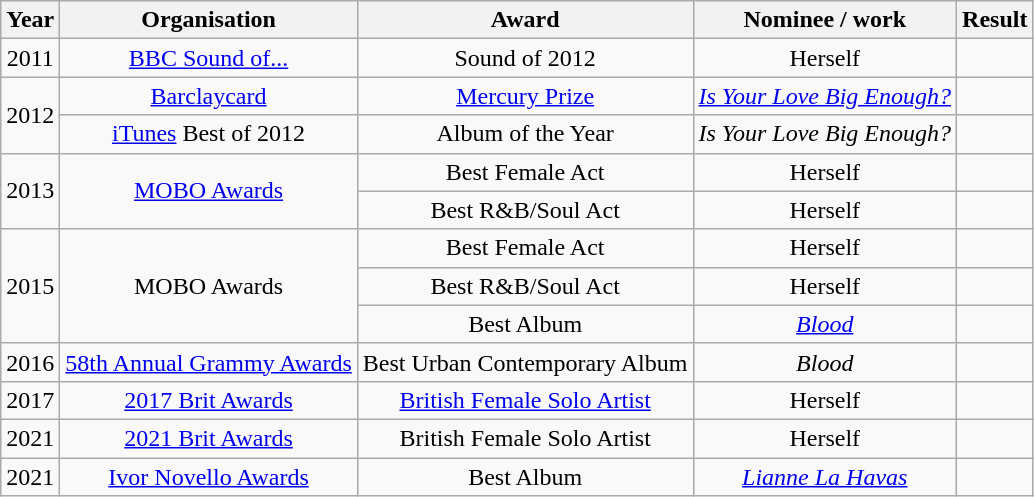<table class="wikitable plainrowheaders" style="text-align:center;">
<tr>
<th>Year</th>
<th>Organisation</th>
<th>Award</th>
<th>Nominee / work</th>
<th>Result</th>
</tr>
<tr>
<td>2011</td>
<td><a href='#'>BBC Sound of...</a></td>
<td>Sound of 2012</td>
<td>Herself</td>
<td></td>
</tr>
<tr>
<td rowspan="2">2012</td>
<td><a href='#'>Barclaycard</a></td>
<td><a href='#'>Mercury Prize</a></td>
<td><em><a href='#'>Is Your Love Big Enough?</a></em></td>
<td></td>
</tr>
<tr>
<td><a href='#'>iTunes</a> Best of 2012</td>
<td>Album of the Year</td>
<td><em>Is Your Love Big Enough?</em></td>
<td></td>
</tr>
<tr>
<td rowspan="2">2013</td>
<td rowspan="2"><a href='#'>MOBO Awards</a></td>
<td>Best Female Act</td>
<td>Herself</td>
<td></td>
</tr>
<tr>
<td>Best R&B/Soul Act</td>
<td>Herself</td>
<td></td>
</tr>
<tr>
<td rowspan="3">2015</td>
<td rowspan="3">MOBO Awards</td>
<td>Best Female Act</td>
<td>Herself</td>
<td></td>
</tr>
<tr>
<td>Best R&B/Soul Act</td>
<td>Herself</td>
<td></td>
</tr>
<tr>
<td>Best Album</td>
<td><em><a href='#'>Blood</a></em></td>
<td></td>
</tr>
<tr>
<td>2016</td>
<td><a href='#'>58th Annual Grammy Awards</a></td>
<td>Best Urban Contemporary Album</td>
<td><em>Blood</em></td>
<td></td>
</tr>
<tr>
<td>2017</td>
<td><a href='#'>2017 Brit Awards</a></td>
<td><a href='#'>British Female Solo Artist</a></td>
<td>Herself</td>
<td></td>
</tr>
<tr>
<td>2021</td>
<td><a href='#'>2021 Brit Awards</a></td>
<td>British Female Solo Artist</td>
<td>Herself</td>
<td></td>
</tr>
<tr>
<td>2021</td>
<td><a href='#'>Ivor Novello Awards</a></td>
<td>Best Album</td>
<td><em><a href='#'>Lianne La Havas</a></em></td>
<td></td>
</tr>
</table>
